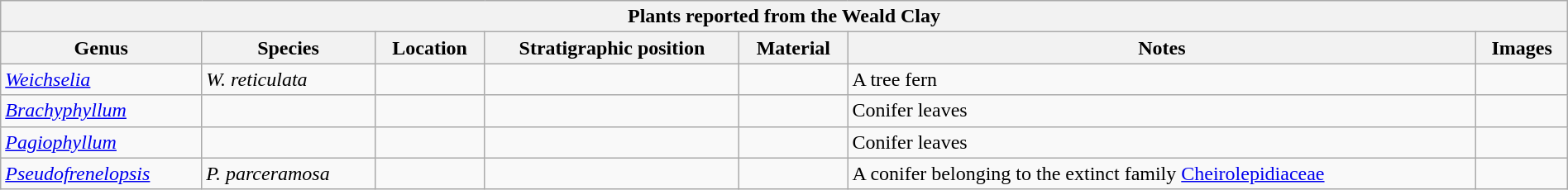<table class="wikitable" align="center" width="100%">
<tr>
<th colspan="7" align="center"><strong>Plants reported from the Weald Clay</strong></th>
</tr>
<tr>
<th>Genus</th>
<th>Species</th>
<th>Location</th>
<th>Stratigraphic position</th>
<th>Material</th>
<th>Notes</th>
<th>Images</th>
</tr>
<tr>
<td><em><a href='#'>Weichselia</a></em></td>
<td><em>W. reticulata</em></td>
<td></td>
<td></td>
<td></td>
<td>A tree fern</td>
<td></td>
</tr>
<tr>
<td><em><a href='#'>Brachyphyllum</a></em></td>
<td></td>
<td></td>
<td></td>
<td></td>
<td>Conifer leaves</td>
<td></td>
</tr>
<tr>
<td><em><a href='#'>Pagiophyllum</a></em></td>
<td></td>
<td></td>
<td></td>
<td></td>
<td>Conifer leaves</td>
<td></td>
</tr>
<tr>
<td><em><a href='#'>Pseudofrenelopsis</a></em></td>
<td><em>P. parceramosa</em></td>
<td></td>
<td></td>
<td></td>
<td>A conifer belonging to the extinct family <a href='#'>Cheirolepidiaceae</a></td>
<td></td>
</tr>
</table>
